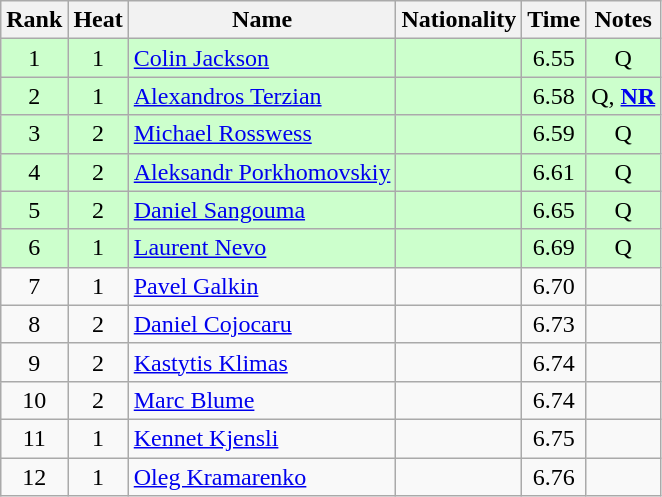<table class="wikitable sortable" style="text-align:center">
<tr>
<th>Rank</th>
<th>Heat</th>
<th>Name</th>
<th>Nationality</th>
<th>Time</th>
<th>Notes</th>
</tr>
<tr bgcolor=ccffcc>
<td>1</td>
<td>1</td>
<td align="left"><a href='#'>Colin Jackson</a></td>
<td align=left></td>
<td>6.55</td>
<td>Q</td>
</tr>
<tr bgcolor=ccffcc>
<td>2</td>
<td>1</td>
<td align="left"><a href='#'>Alexandros Terzian</a></td>
<td align=left></td>
<td>6.58</td>
<td>Q, <strong><a href='#'>NR</a></strong></td>
</tr>
<tr bgcolor=ccffcc>
<td>3</td>
<td>2</td>
<td align="left"><a href='#'>Michael Rosswess</a></td>
<td align=left></td>
<td>6.59</td>
<td>Q</td>
</tr>
<tr bgcolor=ccffcc>
<td>4</td>
<td>2</td>
<td align="left"><a href='#'>Aleksandr Porkhomovskiy</a></td>
<td align=left></td>
<td>6.61</td>
<td>Q</td>
</tr>
<tr bgcolor=ccffcc>
<td>5</td>
<td>2</td>
<td align="left"><a href='#'>Daniel Sangouma</a></td>
<td align=left></td>
<td>6.65</td>
<td>Q</td>
</tr>
<tr bgcolor=ccffcc>
<td>6</td>
<td>1</td>
<td align="left"><a href='#'>Laurent Nevo</a></td>
<td align=left></td>
<td>6.69</td>
<td>Q</td>
</tr>
<tr>
<td>7</td>
<td>1</td>
<td align="left"><a href='#'>Pavel Galkin</a></td>
<td align=left></td>
<td>6.70</td>
<td></td>
</tr>
<tr>
<td>8</td>
<td>2</td>
<td align="left"><a href='#'>Daniel Cojocaru</a></td>
<td align=left></td>
<td>6.73</td>
<td></td>
</tr>
<tr>
<td>9</td>
<td>2</td>
<td align="left"><a href='#'>Kastytis Klimas</a></td>
<td align=left></td>
<td>6.74</td>
<td></td>
</tr>
<tr>
<td>10</td>
<td>2</td>
<td align="left"><a href='#'>Marc Blume</a></td>
<td align=left></td>
<td>6.74</td>
<td></td>
</tr>
<tr>
<td>11</td>
<td>1</td>
<td align="left"><a href='#'>Kennet Kjensli</a></td>
<td align=left></td>
<td>6.75</td>
<td></td>
</tr>
<tr>
<td>12</td>
<td>1</td>
<td align="left"><a href='#'>Oleg Kramarenko</a></td>
<td align=left></td>
<td>6.76</td>
<td></td>
</tr>
</table>
